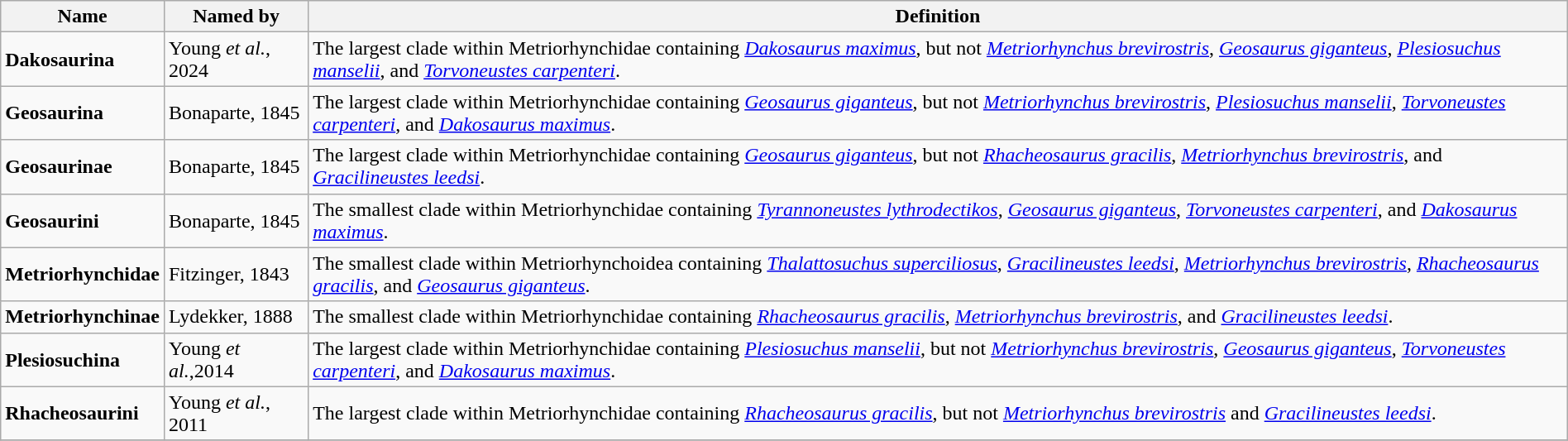<table class="wikitable sortable" align="center" width="100%">
<tr>
<th>Name</th>
<th>Named by</th>
<th>Definition</th>
</tr>
<tr>
<td><strong>Dakosaurina</strong></td>
<td>Young <em>et al.</em>, 2024</td>
<td>The largest clade within Metriorhynchidae containing <em><a href='#'>Dakosaurus maximus</a></em>, but not <em><a href='#'>Metriorhynchus brevirostris</a></em>, <em><a href='#'>Geosaurus giganteus</a></em>, <em><a href='#'>Plesiosuchus manselii</a></em>, and <em><a href='#'>Torvoneustes carpenteri</a></em>.</td>
</tr>
<tr>
<td><strong>Geosaurina</strong></td>
<td>Bonaparte, 1845</td>
<td>The largest clade within Metriorhynchidae containing <em><a href='#'>Geosaurus giganteus</a></em>, but not <em><a href='#'>Metriorhynchus brevirostris</a></em>, <em><a href='#'>Plesiosuchus manselii</a></em>, <em><a href='#'>Torvoneustes carpenteri</a></em>, and <em><a href='#'>Dakosaurus maximus</a></em>.</td>
</tr>
<tr>
<td><strong>Geosaurinae</strong></td>
<td>Bonaparte, 1845</td>
<td>The largest clade within Metriorhynchidae containing <em><a href='#'>Geosaurus giganteus</a></em>, but not <em><a href='#'>Rhacheosaurus gracilis</a></em>, <em><a href='#'>Metriorhynchus brevirostris</a></em>, and <em><a href='#'>Gracilineustes leedsi</a></em>.</td>
</tr>
<tr>
<td><strong>Geosaurini</strong></td>
<td>Bonaparte, 1845</td>
<td>The smallest clade within Metriorhynchidae containing <em><a href='#'>Tyrannoneustes lythrodectikos</a></em>, <em><a href='#'>Geosaurus giganteus</a></em>, <em><a href='#'>Torvoneustes carpenteri</a></em>, and <em><a href='#'>Dakosaurus maximus</a></em>.</td>
</tr>
<tr>
<td><strong>Metriorhynchidae</strong></td>
<td>Fitzinger, 1843</td>
<td>The smallest clade within Metriorhynchoidea containing <em><a href='#'>Thalattosuchus superciliosus</a></em>, <em><a href='#'>Gracilineustes leedsi</a></em>, <em><a href='#'>Metriorhynchus brevirostris</a></em>, <em><a href='#'>Rhacheosaurus gracilis</a></em>, and <em><a href='#'>Geosaurus giganteus</a></em>.</td>
</tr>
<tr>
<td><strong>Metriorhynchinae</strong></td>
<td>Lydekker, 1888</td>
<td>The smallest clade within Metriorhynchidae containing <em><a href='#'>Rhacheosaurus gracilis</a></em>, <em><a href='#'>Metriorhynchus brevirostris</a></em>, and <em><a href='#'>Gracilineustes leedsi</a></em>.</td>
</tr>
<tr>
<td><strong>Plesiosuchina</strong></td>
<td>Young <em>et al.</em>,2014</td>
<td>The largest clade within Metriorhynchidae containing <em><a href='#'>Plesiosuchus manselii</a></em>, but not <em><a href='#'>Metriorhynchus brevirostris</a></em>, <em><a href='#'>Geosaurus giganteus</a></em>, <em><a href='#'>Torvoneustes carpenteri</a></em>, and <em><a href='#'>Dakosaurus maximus</a></em>.</td>
</tr>
<tr>
<td><strong>Rhacheosaurini</strong></td>
<td>Young <em>et al.</em>, 2011</td>
<td>The largest clade within Metriorhynchidae containing <em><a href='#'>Rhacheosaurus gracilis</a></em>, but not <em><a href='#'>Metriorhynchus brevirostris</a></em> and <em><a href='#'>Gracilineustes leedsi</a></em>.</td>
</tr>
<tr>
</tr>
</table>
